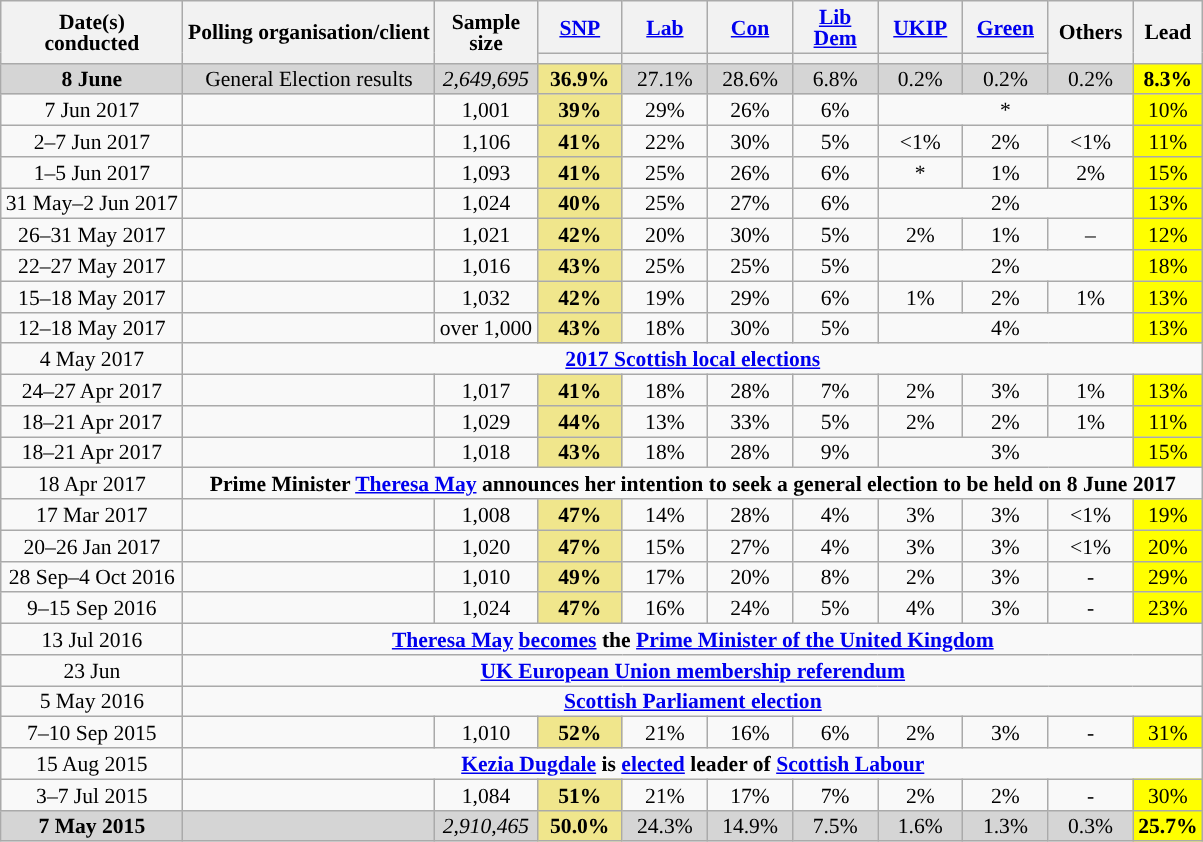<table class="wikitable sortable mw-datatable" style="text-align:center;font-size:90%;line-height:14px;">
<tr>
<th rowspan="2">Date(s)<br>conducted</th>
<th rowspan="2">Polling organisation/client</th>
<th rowspan="2">Sample<br>size</th>
<th style="width:50px;" class="unsortable"><a href='#'>SNP</a></th>
<th style="width:50px;" class="unsortable"><a href='#'>Lab</a></th>
<th style="width:50px;" class="unsortable"><a href='#'>Con</a></th>
<th style="width:50px;" class="unsortable"><a href='#'>Lib Dem</a></th>
<th style="width:50px;" class="unsortable"><a href='#'>UKIP</a></th>
<th style="width:50px;" class="unsortable"><a href='#'>Green</a></th>
<th style="width:50px;" rowspan="2" class="unsortable">Others</th>
<th class="unsortable" style="width:20px;" rowspan="2">Lead</th>
</tr>
<tr>
<th class="unsortable" style="color:inherit;background:"></th>
<th class="unsortable" style="color:inherit;background:"></th>
<th class="unsortable" style="color:inherit;background:"></th>
<th class="unsortable" style="color:inherit;background:"></th>
<th class="unsortable" style="color:inherit;background:"></th>
<th class="unsortable" style="color:inherit;background:"></th>
</tr>
<tr>
<td style="background:#D5D5D5"><strong>8 June</strong></td>
<td style="background:#D5D5D5">General Election results</td>
<td style="background:#D5D5D5"><em>2,649,695</em></td>
<td style="background:khaki; color:Black;"><strong>36.9%</strong></td>
<td style="background:#D5D5D5">27.1%</td>
<td style="background:#D5D5D5">28.6%</td>
<td style="background:#D5D5D5">6.8%</td>
<td style="background:#D5D5D5">0.2%</td>
<td style="background:#D5D5D5">0.2%</td>
<td style="background:#D5D5D5">0.2%</td>
<td style="background:#ff0; color:Black;"><strong>8.3%</strong></td>
</tr>
<tr>
<td>7 Jun 2017</td>
<td></td>
<td>1,001</td>
<td style="background:khaki"><strong>39%</strong></td>
<td>29%</td>
<td>26%</td>
<td>6%</td>
<td colspan="3">*</td>
<td style="background:#ff0">10%</td>
</tr>
<tr>
<td>2–7 Jun 2017</td>
<td></td>
<td>1,106</td>
<td style="background:khaki"><strong>41%</strong></td>
<td>22%</td>
<td>30%</td>
<td>5%</td>
<td><1%</td>
<td>2%</td>
<td><1%</td>
<td style="background:#ff0">11%</td>
</tr>
<tr>
<td>1–5 Jun 2017</td>
<td></td>
<td>1,093</td>
<td style="background:khaki"><strong>41%</strong></td>
<td>25%</td>
<td>26%</td>
<td>6%</td>
<td>*</td>
<td>1%</td>
<td>2%</td>
<td style="background:#ff0">15%</td>
</tr>
<tr>
<td>31 May–2 Jun 2017</td>
<td></td>
<td>1,024</td>
<td style="background:khaki"><strong>40%</strong></td>
<td>25%</td>
<td>27%</td>
<td>6%</td>
<td colspan="3">2%</td>
<td style="background:#ff0">13%</td>
</tr>
<tr>
<td>26–31 May 2017</td>
<td></td>
<td>1,021</td>
<td style="background:khaki"><strong>42%</strong></td>
<td>20%</td>
<td>30%</td>
<td>5%</td>
<td>2%</td>
<td>1%</td>
<td>–</td>
<td style="background:#ff0">12%</td>
</tr>
<tr>
<td>22–27 May 2017</td>
<td></td>
<td>1,016</td>
<td style="background:khaki"><strong>43%</strong></td>
<td>25%</td>
<td>25%</td>
<td>5%</td>
<td colspan="3">2%</td>
<td style="background:#ff0">18%</td>
</tr>
<tr>
<td>15–18 May 2017</td>
<td></td>
<td>1,032</td>
<td style="background:khaki"><strong>42%</strong></td>
<td>19%</td>
<td>29%</td>
<td>6%</td>
<td>1%</td>
<td>2%</td>
<td>1%</td>
<td style="background:#ff0">13%</td>
</tr>
<tr>
<td>12–18 May 2017</td>
<td></td>
<td>over 1,000</td>
<td style="background:khaki"><strong>43%</strong></td>
<td>18%</td>
<td>30%</td>
<td>5%</td>
<td colspan="3">4%</td>
<td style="background:#ff0">13%</td>
</tr>
<tr>
<td>4 May 2017</td>
<td colspan="10"><strong><a href='#'>2017 Scottish local elections</a></strong></td>
</tr>
<tr>
<td>24–27 Apr 2017</td>
<td></td>
<td>1,017</td>
<td style="background:khaki"><strong>41%</strong></td>
<td>18%</td>
<td>28%</td>
<td>7%</td>
<td>2%</td>
<td>3%</td>
<td>1%</td>
<td style="background:#ff0">13%</td>
</tr>
<tr>
<td>18–21 Apr 2017</td>
<td></td>
<td>1,029</td>
<td style="background:khaki"><strong>44%</strong></td>
<td>13%</td>
<td>33%</td>
<td>5%</td>
<td>2%</td>
<td>2%</td>
<td>1%</td>
<td style="background:#ff0">11%</td>
</tr>
<tr>
<td>18–21 Apr 2017</td>
<td></td>
<td>1,018</td>
<td style="background:khaki"><strong>43%</strong></td>
<td>18%</td>
<td>28%</td>
<td>9%</td>
<td colspan="3">3%</td>
<td style="background:#ff0">15%</td>
</tr>
<tr>
<td>18 Apr 2017</td>
<td colspan="10"><strong>Prime Minister <a href='#'>Theresa May</a> announces her intention to seek a general election to be held on 8 June 2017</strong></td>
</tr>
<tr>
<td>17 Mar 2017</td>
<td></td>
<td>1,008</td>
<td style="background:khaki"><strong>47%</strong></td>
<td>14%</td>
<td>28%</td>
<td>4%</td>
<td>3%</td>
<td>3%</td>
<td><1%</td>
<td style="background:#ff0">19%</td>
</tr>
<tr>
<td>20–26 Jan 2017</td>
<td></td>
<td>1,020</td>
<td style="background:khaki"><strong>47%</strong></td>
<td>15%</td>
<td>27%</td>
<td>4%</td>
<td>3%</td>
<td>3%</td>
<td><1%</td>
<td style="background:#ff0">20%</td>
</tr>
<tr>
<td>28 Sep–4 Oct 2016</td>
<td></td>
<td>1,010</td>
<td style="background:khaki"><strong>49%</strong></td>
<td>17%</td>
<td>20%</td>
<td>8%</td>
<td>2%</td>
<td>3%</td>
<td>-</td>
<td style="background:#ff0">29%</td>
</tr>
<tr>
<td>9–15 Sep 2016</td>
<td></td>
<td>1,024</td>
<td style="background:khaki"><strong>47%</strong></td>
<td>16%</td>
<td>24%</td>
<td>5%</td>
<td>4%</td>
<td>3%</td>
<td>-</td>
<td style="background:#ff0">23%</td>
</tr>
<tr>
<td>13 Jul 2016</td>
<td colspan="10"><strong><a href='#'>Theresa May</a> <a href='#'>becomes</a> the <a href='#'>Prime Minister of the United Kingdom</a></strong></td>
</tr>
<tr>
<td>23 Jun</td>
<td colspan="10"><strong><a href='#'>UK European Union membership referendum</a></strong></td>
</tr>
<tr>
<td>5 May 2016</td>
<td colspan="10"><strong><a href='#'>Scottish Parliament election</a></strong></td>
</tr>
<tr>
<td>7–10 Sep 2015</td>
<td></td>
<td>1,010</td>
<td style="background:khaki"><strong>52%</strong></td>
<td>21%</td>
<td>16%</td>
<td>6%</td>
<td>2%</td>
<td>3%</td>
<td>-</td>
<td style="background:#ff0">31%</td>
</tr>
<tr>
<td>15 Aug 2015</td>
<td colspan="10"><strong><a href='#'>Kezia Dugdale</a> is <a href='#'>elected</a> leader of <a href='#'>Scottish Labour</a></strong></td>
</tr>
<tr>
<td>3–7 Jul 2015</td>
<td></td>
<td>1,084</td>
<td style="background:khaki"><strong>51%</strong></td>
<td>21%</td>
<td>17%</td>
<td>7%</td>
<td>2%</td>
<td>2%</td>
<td>-</td>
<td style="background:#ff0">30%</td>
</tr>
<tr>
<td style="background:#D5D5D5"><strong>7 May 2015</strong></td>
<td style="background:#D5D5D5"></td>
<td style="background:#D5D5D5"><em>2,910,465</em></td>
<td style="background:khaki; color:Black;"><strong>50.0%</strong></td>
<td style="background:#D5D5D5">24.3%</td>
<td style="background:#D5D5D5">14.9%</td>
<td style="background:#D5D5D5">7.5%</td>
<td style="background:#D5D5D5">1.6%</td>
<td style="background:#D5D5D5">1.3%</td>
<td style="background:#D5D5D5">0.3%</td>
<td style="background:#ff0; color:Black;"><strong>25.7%</strong></td>
</tr>
</table>
